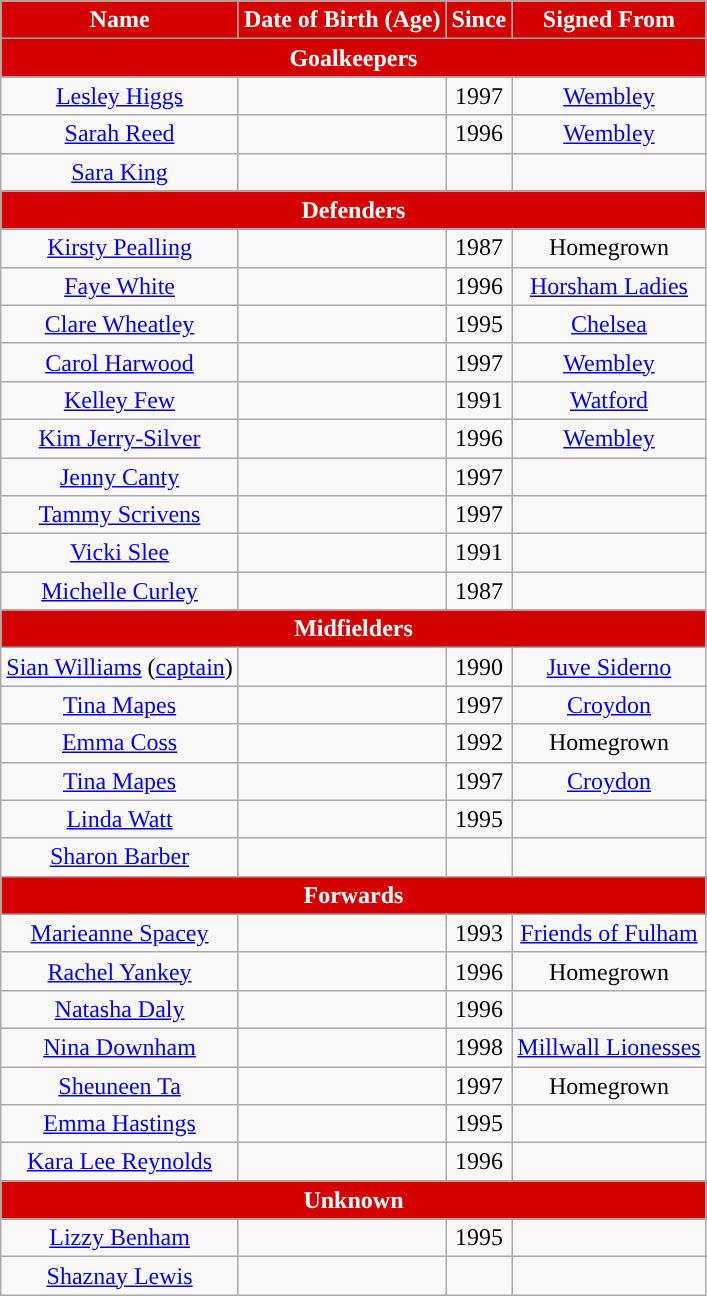<table class="wikitable" style="text-align:center; font-size:100%; ">
<tr>
<th style="background:#d50000; color:white; text-align:center;">Name</th>
<th style="background:#d50000; color:white; text-align:center;">Date of Birth (Age)</th>
<th style="background:#d50000; color:white; text-align:center;">Since</th>
<th style="background:#d50000; color:white; text-align:center;">Signed From</th>
</tr>
<tr>
<th style="background:#d50000; color:white; text-align:center;" colspan="4">Goalkeepers</th>
</tr>
<tr>
<td> <a href='#'>Lesley Higgs</a></td>
<td></td>
<td>1997</td>
<td> <a href='#'>Wembley</a></td>
</tr>
<tr>
<td> <a href='#'>Sarah Reed</a></td>
<td></td>
<td>1996</td>
<td> <a href='#'>Wembley</a></td>
</tr>
<tr>
<td><a href='#'>Sara King</a></td>
<td></td>
<td></td>
<td></td>
</tr>
<tr>
<th style="background:#d50000; color:white; text-align:center;" colspan="4">Defenders</th>
</tr>
<tr>
<td> <a href='#'>Kirsty Pealling</a></td>
<td></td>
<td>1987</td>
<td>Homegrown</td>
</tr>
<tr>
<td> <a href='#'>Faye White</a></td>
<td></td>
<td>1996</td>
<td> <a href='#'>Horsham Ladies</a></td>
</tr>
<tr>
<td> <a href='#'>Clare Wheatley</a></td>
<td></td>
<td>1995</td>
<td> <a href='#'>Chelsea</a></td>
</tr>
<tr>
<td> <a href='#'>Carol Harwood</a></td>
<td></td>
<td>1997</td>
<td> <a href='#'>Wembley</a></td>
</tr>
<tr>
<td> <a href='#'>Kelley Few</a></td>
<td></td>
<td>1991</td>
<td> <a href='#'>Watford</a></td>
</tr>
<tr>
<td> <a href='#'>Kim Jerry-Silver</a></td>
<td></td>
<td>1996</td>
<td> <a href='#'>Wembley</a></td>
</tr>
<tr>
<td> <a href='#'>Jenny Canty</a></td>
<td></td>
<td>1997</td>
<td></td>
</tr>
<tr>
<td> <a href='#'>Tammy Scrivens</a></td>
<td></td>
<td>1997</td>
<td></td>
</tr>
<tr>
<td> <a href='#'>Vicki Slee</a></td>
<td></td>
<td>1991</td>
<td></td>
</tr>
<tr>
<td> <a href='#'>Michelle Curley</a></td>
<td></td>
<td>1987</td>
<td></td>
</tr>
<tr>
<th style="background:#d50000; color:white; text-align:center;" colspan="4">Midfielders</th>
</tr>
<tr>
<td> <a href='#'>Sian Williams</a> (<a href='#'>captain</a>)</td>
<td></td>
<td>1990</td>
<td> <a href='#'>Juve Siderno</a></td>
</tr>
<tr>
<td> <a href='#'>Tina Mapes</a></td>
<td></td>
<td>1997</td>
<td><em></em> <a href='#'>Croydon</a></td>
</tr>
<tr>
<td> <a href='#'>Emma Coss</a></td>
<td></td>
<td>1992</td>
<td>Homegrown</td>
</tr>
<tr>
<td> <a href='#'>Tina Mapes</a></td>
<td></td>
<td>1997</td>
<td><em></em> <a href='#'>Croydon</a></td>
</tr>
<tr>
<td> <a href='#'>Linda Watt</a></td>
<td></td>
<td>1995</td>
<td></td>
</tr>
<tr>
<td> <a href='#'>Sharon Barber</a></td>
<td></td>
<td></td>
<td></td>
</tr>
<tr>
<th style="background:#d50000; color:white; text-align:center;" colspan="4">Forwards</th>
</tr>
<tr>
<td> <a href='#'>Marieanne Spacey</a></td>
<td></td>
<td>1993</td>
<td><em></em> <a href='#'>Friends of Fulham</a></td>
</tr>
<tr>
<td> <a href='#'>Rachel Yankey</a></td>
<td></td>
<td>1996</td>
<td>Homegrown</td>
</tr>
<tr>
<td> <a href='#'>Natasha Daly</a></td>
<td></td>
<td>1996</td>
<td></td>
</tr>
<tr>
<td> <a href='#'>Nina Downham</a></td>
<td></td>
<td>1998</td>
<td><em></em> <a href='#'>Millwall Lionesses</a></td>
</tr>
<tr>
<td> <a href='#'>Sheuneen Ta</a></td>
<td></td>
<td>1997</td>
<td>Homegrown</td>
</tr>
<tr>
<td> <a href='#'>Emma Hastings</a></td>
<td></td>
<td>1995</td>
<td></td>
</tr>
<tr>
<td> <a href='#'>Kara Lee Reynolds</a></td>
<td></td>
<td>1996</td>
<td></td>
</tr>
<tr>
<th style="background:#d50000; color:white; text-align:center;" colspan="4">Unknown</th>
</tr>
<tr>
<td><a href='#'>Lizzy Benham</a></td>
<td></td>
<td>1995</td>
<td></td>
</tr>
<tr>
<td><a href='#'>Shaznay Lewis</a></td>
<td></td>
<td></td>
<td></td>
</tr>
</table>
